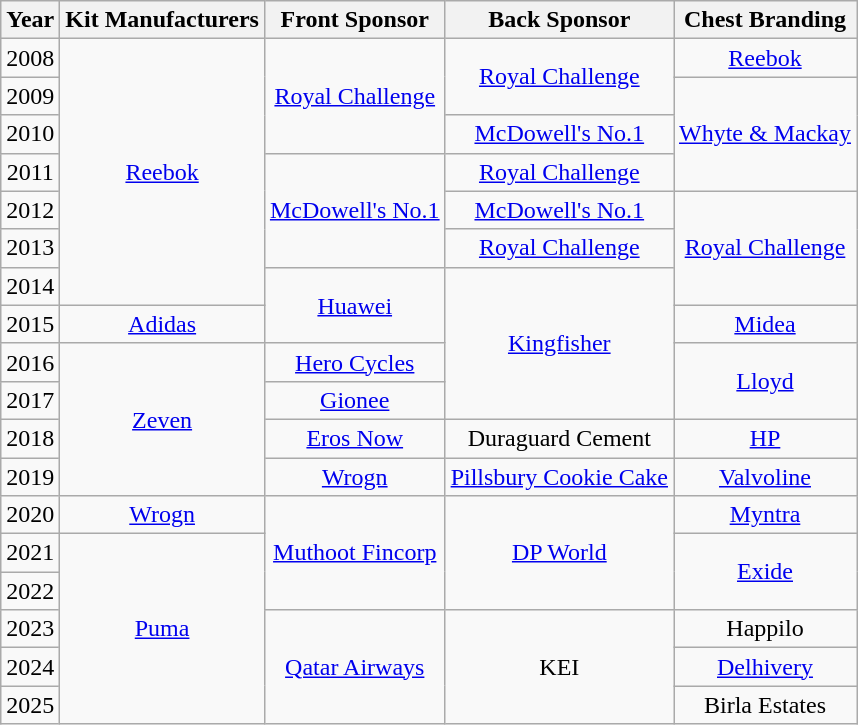<table class="wikitable" style="text-align: center;">
<tr>
<th>Year</th>
<th>Kit Manufacturers</th>
<th>Front Sponsor</th>
<th>Back Sponsor</th>
<th>Chest Branding</th>
</tr>
<tr>
<td>2008</td>
<td rowspan="7"><a href='#'>Reebok</a></td>
<td rowspan="3"><a href='#'>Royal Challenge</a></td>
<td rowspan="2"><a href='#'>Royal Challenge</a></td>
<td><a href='#'>Reebok</a></td>
</tr>
<tr>
<td>2009</td>
<td rowspan="3"><a href='#'>Whyte & Mackay</a></td>
</tr>
<tr>
<td>2010</td>
<td><a href='#'>McDowell's No.1</a></td>
</tr>
<tr>
<td>2011</td>
<td rowspan="3"><a href='#'>McDowell's No.1</a></td>
<td><a href='#'>Royal Challenge</a></td>
</tr>
<tr>
<td>2012</td>
<td><a href='#'>McDowell's No.1</a></td>
<td rowspan="3"><a href='#'>Royal Challenge</a></td>
</tr>
<tr>
<td>2013</td>
<td><a href='#'>Royal Challenge</a></td>
</tr>
<tr>
<td>2014</td>
<td rowspan="2"><a href='#'>Huawei</a></td>
<td rowspan="4"><a href='#'>Kingfisher</a></td>
</tr>
<tr>
<td>2015</td>
<td><a href='#'>Adidas</a></td>
<td><a href='#'>Midea</a></td>
</tr>
<tr>
<td>2016</td>
<td rowspan="4"><a href='#'>Zeven</a></td>
<td><a href='#'>Hero Cycles</a></td>
<td rowspan="2"><a href='#'>Lloyd</a></td>
</tr>
<tr>
<td>2017</td>
<td><a href='#'>Gionee</a></td>
</tr>
<tr>
<td>2018</td>
<td><a href='#'>Eros Now</a></td>
<td>Duraguard Cement</td>
<td><a href='#'>HP</a></td>
</tr>
<tr>
<td>2019</td>
<td><a href='#'>Wrogn</a></td>
<td><a href='#'>Pillsbury Cookie Cake</a></td>
<td><a href='#'>Valvoline</a></td>
</tr>
<tr>
<td>2020</td>
<td><a href='#'>Wrogn</a></td>
<td rowspan="3"><a href='#'>Muthoot Fincorp</a></td>
<td rowspan="3"><a href='#'>DP World</a></td>
<td><a href='#'>Myntra</a></td>
</tr>
<tr>
<td>2021</td>
<td rowspan="5"><a href='#'>Puma</a></td>
<td rowspan="2"><a href='#'>Exide</a></td>
</tr>
<tr>
<td>2022</td>
</tr>
<tr>
<td>2023</td>
<td rowspan="3"><a href='#'>Qatar Airways</a></td>
<td rowspan="3">KEI</td>
<td>Happilo</td>
</tr>
<tr>
<td>2024</td>
<td><a href='#'>Delhivery</a></td>
</tr>
<tr>
<td>2025</td>
<td>Birla Estates</td>
</tr>
</table>
